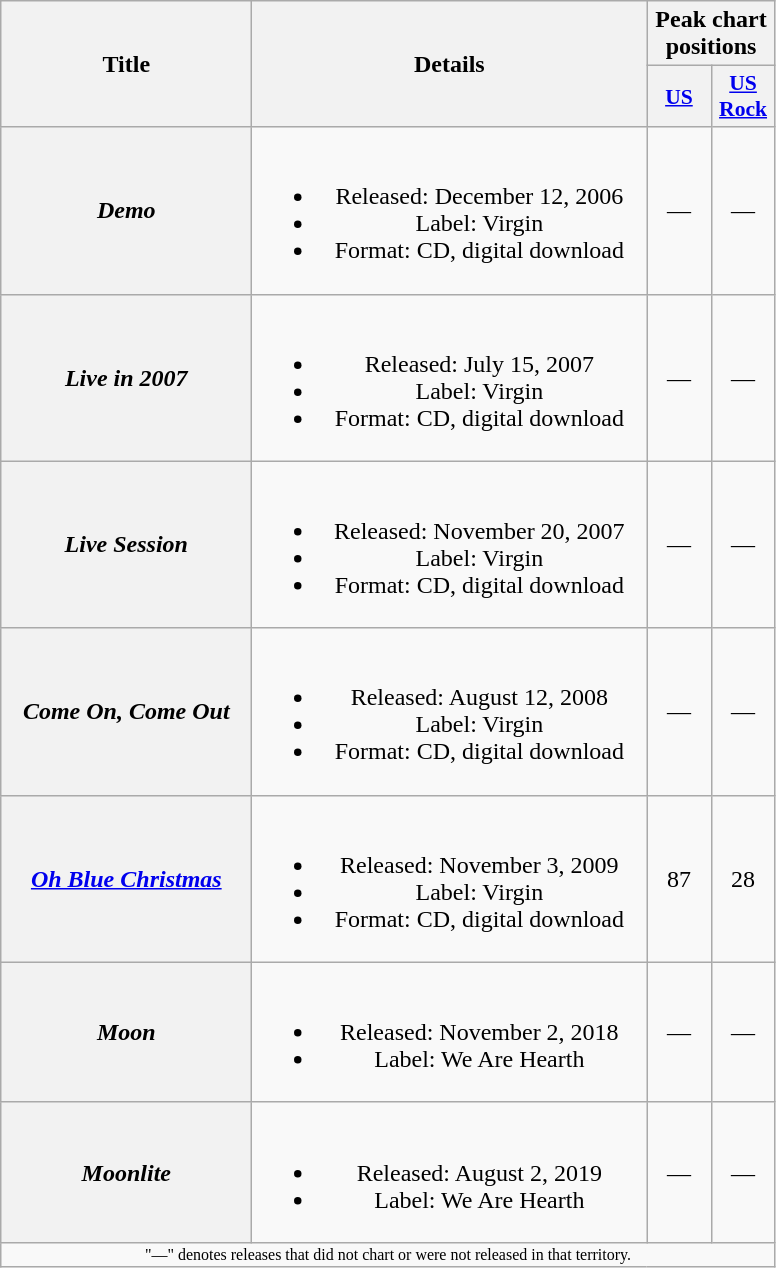<table class="wikitable plainrowheaders" style="text-align:center;">
<tr>
<th scope="col" rowspan="2" style="width:10em;">Title</th>
<th scope="col" rowspan="2" style="width:16em;">Details</th>
<th scope="col" colspan="2">Peak chart<br>positions</th>
</tr>
<tr>
<th scope="col" style="width:2.5em;font-size:90%;"><a href='#'>US</a><br></th>
<th scope="col" style="width:2.5em;font-size:90%;"><a href='#'>US<br>Rock</a><br></th>
</tr>
<tr>
<th scope="row"><em>Demo</em></th>
<td><br><ul><li>Released: December 12, 2006</li><li>Label: Virgin</li><li>Format: CD, digital download</li></ul></td>
<td>—</td>
<td>—</td>
</tr>
<tr>
<th scope="row"><em>Live in 2007</em></th>
<td><br><ul><li>Released: July 15, 2007</li><li>Label: Virgin</li><li>Format: CD, digital download</li></ul></td>
<td>—</td>
<td>—</td>
</tr>
<tr>
<th scope="row"><em>Live Session</em></th>
<td><br><ul><li>Released: November 20, 2007</li><li>Label: Virgin</li><li>Format: CD, digital download</li></ul></td>
<td>—</td>
<td>—</td>
</tr>
<tr>
<th scope="row"><em>Come On, Come Out</em></th>
<td><br><ul><li>Released: August 12, 2008</li><li>Label: Virgin</li><li>Format: CD, digital download</li></ul></td>
<td>—</td>
<td>—</td>
</tr>
<tr>
<th scope="row"><em><a href='#'>Oh Blue Christmas</a></em></th>
<td><br><ul><li>Released: November 3, 2009</li><li>Label: Virgin</li><li>Format: CD, digital download</li></ul></td>
<td>87</td>
<td>28</td>
</tr>
<tr>
<th scope="row"><em>Moon</em></th>
<td><br><ul><li>Released: November 2, 2018</li><li>Label: We Are Hearth</li></ul></td>
<td>—</td>
<td>—</td>
</tr>
<tr>
<th scope="row"><em>Moonlite</em></th>
<td><br><ul><li>Released: August 2, 2019</li><li>Label: We Are Hearth</li></ul></td>
<td>—</td>
<td>—</td>
</tr>
<tr>
<td colspan="14" style="text-align:center; font-size:8pt;">"—" denotes releases that did not chart or were not released in that territory.</td>
</tr>
</table>
